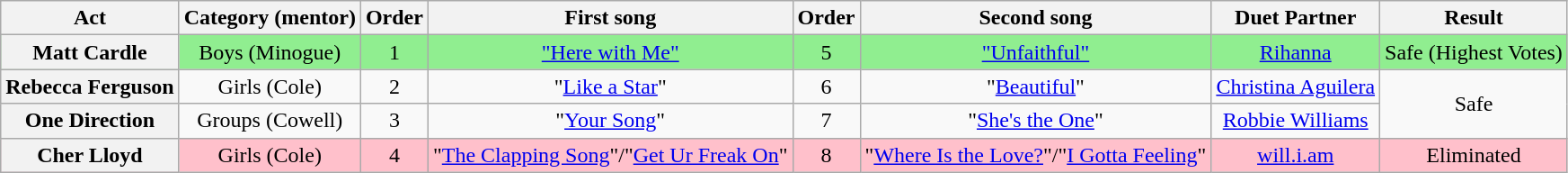<table class="wikitable plainrowheaders" style="text-align:center;">
<tr>
<th scope="col">Act</th>
<th scope="col">Category (mentor)</th>
<th scope="col">Order</th>
<th scope="col">First song</th>
<th scope="col">Order</th>
<th scope="col">Second song </th>
<th scope="col">Duet Partner</th>
<th scope="col">Result</th>
</tr>
<tr style="background:lightgreen;">
<th scope="row">Matt Cardle</th>
<td>Boys (Minogue)</td>
<td>1</td>
<td><a href='#'>"Here with Me"</a></td>
<td>5</td>
<td><a href='#'>"Unfaithful"</a></td>
<td><a href='#'>Rihanna</a></td>
<td>Safe (Highest Votes)</td>
</tr>
<tr>
<th scope="row">Rebecca Ferguson</th>
<td>Girls (Cole)</td>
<td>2</td>
<td>"<a href='#'>Like a Star</a>"</td>
<td>6</td>
<td>"<a href='#'>Beautiful</a>"</td>
<td><a href='#'>Christina Aguilera</a></td>
<td rowspan=2>Safe</td>
</tr>
<tr>
<th scope="row">One Direction</th>
<td>Groups (Cowell)</td>
<td>3</td>
<td>"<a href='#'>Your Song</a>"</td>
<td>7</td>
<td>"<a href='#'>She's the One</a>"</td>
<td><a href='#'>Robbie Williams</a></td>
</tr>
<tr style="background:pink;">
<th scope="row">Cher Lloyd</th>
<td>Girls (Cole)</td>
<td>4</td>
<td>"<a href='#'>The Clapping Song</a>"/"<a href='#'>Get Ur Freak On</a>"</td>
<td>8</td>
<td>"<a href='#'>Where Is the Love?</a>"/"<a href='#'>I Gotta Feeling</a>"</td>
<td><a href='#'>will.i.am</a></td>
<td>Eliminated</td>
</tr>
</table>
